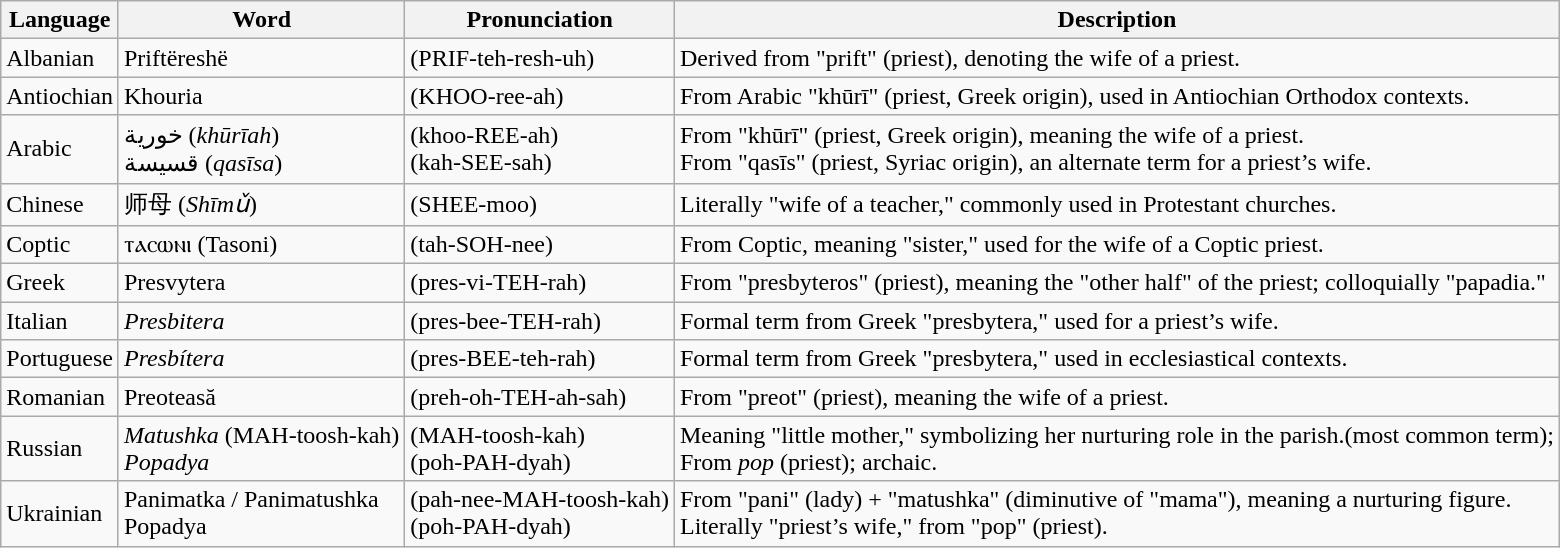<table class="wikitable">
<tr>
<th>Language</th>
<th>Word</th>
<th>Pronunciation</th>
<th>Description</th>
</tr>
<tr>
<td>Albanian</td>
<td>Priftëreshë</td>
<td>(PRIF-teh-resh-uh)</td>
<td>Derived from "prift" (priest), denoting the wife of a priest.</td>
</tr>
<tr>
<td>Antiochian</td>
<td>Khouria</td>
<td>(KHOO-ree-ah)</td>
<td>From Arabic "khūrī" (priest, Greek origin), used in Antiochian Orthodox contexts.</td>
</tr>
<tr>
<td>Arabic</td>
<td>خورية (<em>khūrīah</em>)<br>قسيسة (<em>qasīsa</em>)</td>
<td>(khoo-REE-ah)<br>(kah-SEE-sah)</td>
<td>From "khūrī" (priest, Greek origin), meaning the wife of a priest.<br>From "qasīs" (priest, Syriac origin), an alternate term for a priest’s wife.</td>
</tr>
<tr>
<td>Chinese<br></td>
<td>师母 (<em>Shīmǔ</em>)</td>
<td>(SHEE-moo)</td>
<td>Literally "wife of a teacher," commonly used in Protestant churches.</td>
</tr>
<tr>
<td>Coptic</td>
<td>ⲧⲁⲥⲱⲛⲓ (Tasoni)</td>
<td>(tah-SOH-nee)</td>
<td>From Coptic, meaning "sister," used for the wife of a Coptic priest.</td>
</tr>
<tr>
<td>Greek</td>
<td>Presvytera</td>
<td>(pres-vi-TEH-rah)</td>
<td>From "presbyteros" (priest), meaning the "other half" of the priest; colloquially "papadia."</td>
</tr>
<tr>
<td>Italian</td>
<td><em>Presbitera</em></td>
<td>(pres-bee-TEH-rah)</td>
<td>Formal term from Greek "presbytera," used for a priest’s wife.</td>
</tr>
<tr>
<td>Portuguese</td>
<td><em>Presbítera</em></td>
<td>(pres-BEE-teh-rah)</td>
<td>Formal term from Greek "presbytera," used in ecclesiastical contexts.</td>
</tr>
<tr>
<td>Romanian</td>
<td>Preoteasă</td>
<td>(preh-oh-TEH-ah-sah)</td>
<td>From "preot" (priest), meaning the wife of a priest.</td>
</tr>
<tr>
<td>Russian</td>
<td><em>Matushka</em> (MAH-toosh-kah)<br><em>Popadya</em></td>
<td>(MAH-toosh-kah)<br>(poh-PAH-dyah)</td>
<td>Meaning "little mother," symbolizing her nurturing role in the parish.(most common term);<br>From <em>pop</em> (priest); archaic.</td>
</tr>
<tr>
<td>Ukrainian</td>
<td>Panimatka / Panimatushka<br>Popadya</td>
<td>(pah-nee-MAH-toosh-kah)<br>(poh-PAH-dyah)</td>
<td>From "pani" (lady) + "matushka" (diminutive of "mama"), meaning a nurturing figure.<br>Literally "priest’s wife," from "pop" (priest).</td>
</tr>
</table>
